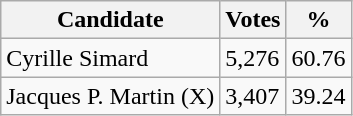<table class="wikitable">
<tr>
<th>Candidate</th>
<th>Votes</th>
<th>%</th>
</tr>
<tr>
<td>Cyrille Simard</td>
<td>5,276</td>
<td>60.76</td>
</tr>
<tr>
<td>Jacques P. Martin (X)</td>
<td>3,407</td>
<td>39.24</td>
</tr>
</table>
